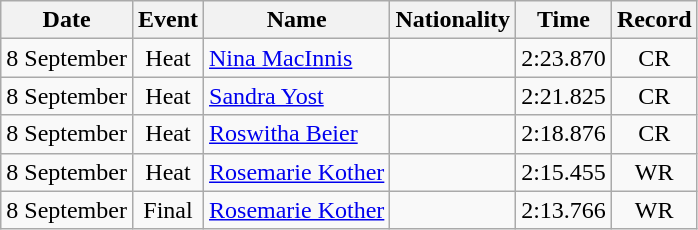<table class=wikitable style=text-align:center>
<tr>
<th>Date</th>
<th>Event</th>
<th>Name</th>
<th>Nationality</th>
<th>Time</th>
<th>Record</th>
</tr>
<tr>
<td>8 September</td>
<td>Heat</td>
<td align=left><a href='#'>Nina MacInnis</a></td>
<td align=left></td>
<td>2:23.870</td>
<td>CR</td>
</tr>
<tr>
<td>8 September</td>
<td>Heat</td>
<td align=left><a href='#'>Sandra Yost</a></td>
<td align=left></td>
<td>2:21.825</td>
<td>CR</td>
</tr>
<tr>
<td>8 September</td>
<td>Heat</td>
<td align=left><a href='#'>Roswitha Beier</a></td>
<td align=left></td>
<td>2:18.876</td>
<td>CR</td>
</tr>
<tr>
<td>8 September</td>
<td>Heat</td>
<td align=left><a href='#'>Rosemarie Kother</a></td>
<td align=left></td>
<td>2:15.455</td>
<td>WR</td>
</tr>
<tr>
<td>8 September</td>
<td>Final</td>
<td align=left><a href='#'>Rosemarie Kother</a></td>
<td align=left></td>
<td>2:13.766</td>
<td>WR</td>
</tr>
</table>
